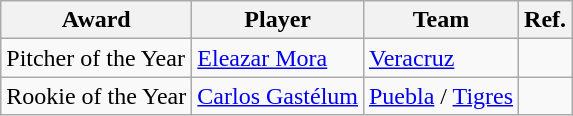<table class="wikitable">
<tr>
<th>Award</th>
<th>Player</th>
<th>Team</th>
<th>Ref.</th>
</tr>
<tr>
<td scope="row">Pitcher of the Year</td>
<td> <a href='#'>Eleazar Mora</a></td>
<td><a href='#'>Veracruz</a></td>
<td align=center></td>
</tr>
<tr>
<td scope="row">Rookie of the Year</td>
<td> <a href='#'>Carlos Gastélum</a></td>
<td><a href='#'>Puebla</a> / <a href='#'>Tigres</a></td>
<td align=center></td>
</tr>
</table>
